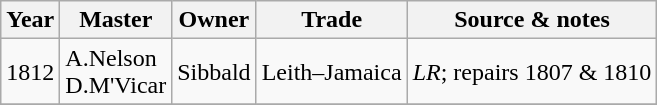<table class=" wikitable">
<tr>
<th>Year</th>
<th>Master</th>
<th>Owner</th>
<th>Trade</th>
<th>Source & notes</th>
</tr>
<tr>
<td>1812</td>
<td>A.Nelson<br>D.M'Vicar</td>
<td>Sibbald</td>
<td>Leith–Jamaica</td>
<td><em>LR</em>; repairs 1807 & 1810</td>
</tr>
<tr>
</tr>
</table>
